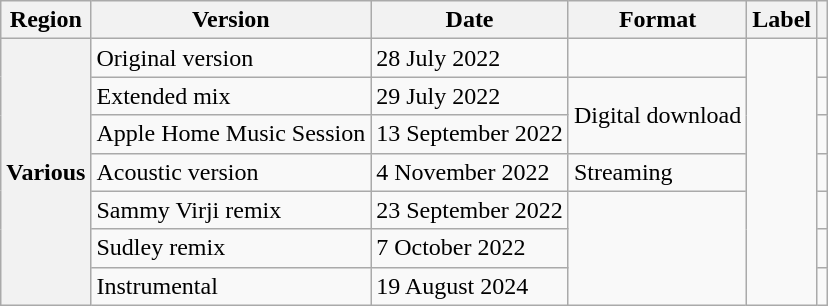<table class="wikitable plainrowheaders">
<tr>
<th scope="col">Region</th>
<th scope="col">Version</th>
<th scope="col">Date</th>
<th scope="col">Format</th>
<th scope="col">Label</th>
<th scope="col"></th>
</tr>
<tr>
<th rowspan="7" scope="row">Various</th>
<td>Original version</td>
<td>28 July 2022</td>
<td></td>
<td rowspan="7"></td>
<td></td>
</tr>
<tr>
<td>Extended mix</td>
<td>29 July 2022</td>
<td rowspan="2">Digital download</td>
<td></td>
</tr>
<tr>
<td>Apple Home Music Session</td>
<td>13 September 2022</td>
<td></td>
</tr>
<tr>
<td>Acoustic version</td>
<td>4 November 2022</td>
<td>Streaming</td>
<td></td>
</tr>
<tr>
<td>Sammy Virji remix</td>
<td>23 September 2022</td>
<td rowspan="4"></td>
<td></td>
</tr>
<tr>
<td>Sudley remix</td>
<td>7 October 2022</td>
<td></td>
</tr>
<tr>
<td>Instrumental</td>
<td>19 August 2024</td>
<td></td>
</tr>
</table>
